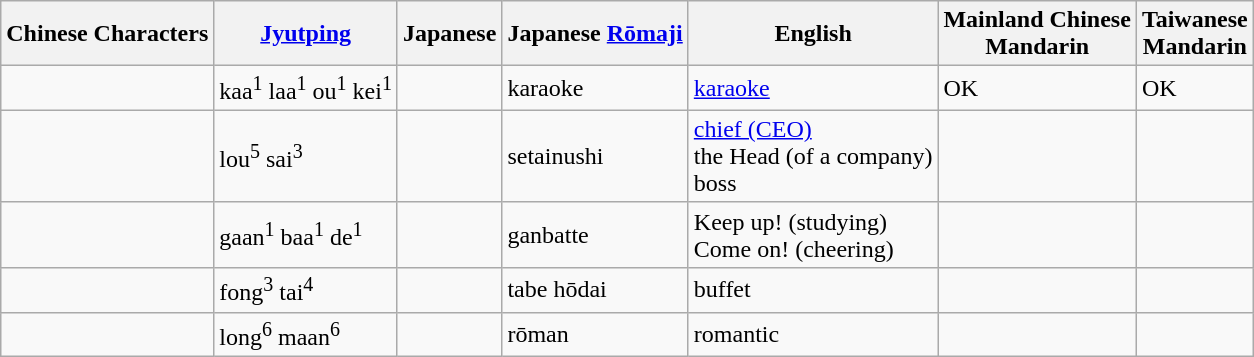<table class="wikitable">
<tr>
<th>Chinese Characters</th>
<th><a href='#'>Jyutping</a></th>
<th>Japanese</th>
<th>Japanese <a href='#'>Rōmaji</a></th>
<th>English</th>
<th>Mainland Chinese<br>Mandarin</th>
<th>Taiwanese<br>Mandarin</th>
</tr>
<tr>
<td></td>
<td>kaa<sup>1</sup> laa<sup>1</sup> ou<sup>1</sup> kei<sup>1</sup></td>
<td></td>
<td>karaoke</td>
<td><a href='#'>karaoke</a> </td>
<td>OK</td>
<td>OK</td>
</tr>
<tr>
<td></td>
<td>lou<sup>5</sup> sai<sup>3</sup></td>
<td></td>
<td>setainushi</td>
<td><a href='#'>chief (CEO)</a><br>the Head (of a company)<br>boss</td>
<td></td>
<td></td>
</tr>
<tr>
<td></td>
<td>gaan<sup>1</sup> baa<sup>1</sup> de<sup>1</sup></td>
<td></td>
<td>ganbatte</td>
<td>Keep up! (studying)<br>Come on! (cheering)</td>
<td></td>
<td></td>
</tr>
<tr>
<td></td>
<td>fong<sup>3</sup> tai<sup>4</sup></td>
<td></td>
<td>tabe hōdai</td>
<td>buffet</td>
<td></td>
<td></td>
</tr>
<tr>
<td></td>
<td>long<sup>6</sup> maan<sup>6</sup></td>
<td></td>
<td>rōman</td>
<td>romantic</td>
<td></td>
<td></td>
</tr>
</table>
